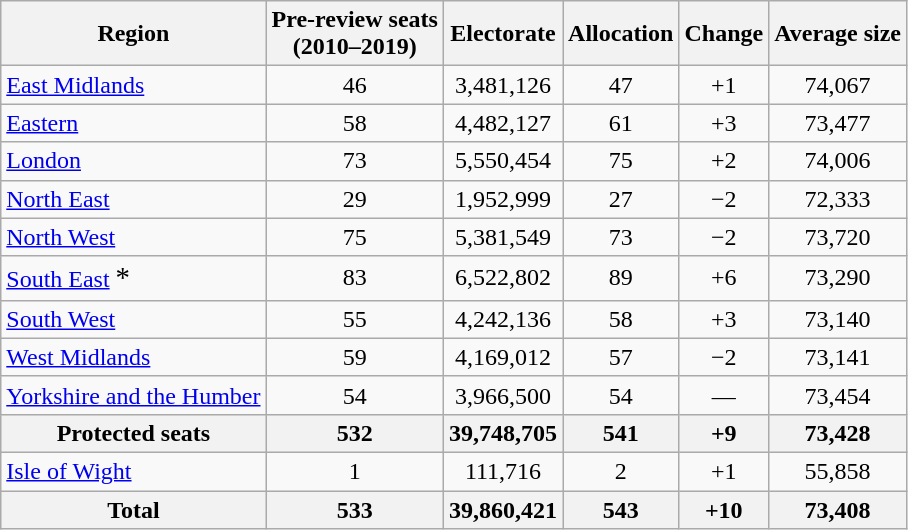<table class="wikitable sortable">
<tr>
<th>Region</th>
<th>Pre-review seats<br>(2010–2019)</th>
<th>Electorate</th>
<th>Allocation</th>
<th>Change</th>
<th>Average size</th>
</tr>
<tr>
<td><a href='#'>East Midlands</a></td>
<td style="text-align:center">46</td>
<td style="text-align:center">3,481,126</td>
<td style="text-align:center">47</td>
<td style="text-align:center">+1</td>
<td style="text-align:center">74,067</td>
</tr>
<tr>
<td><a href='#'>Eastern</a></td>
<td style="text-align:center">58</td>
<td style="text-align:center">4,482,127</td>
<td style="text-align:center">61</td>
<td style="text-align:center">+3</td>
<td style="text-align:center">73,477</td>
</tr>
<tr>
<td><a href='#'>London</a></td>
<td style="text-align:center">73</td>
<td style="text-align:center">5,550,454</td>
<td style="text-align:center">75</td>
<td style="text-align:center">+2</td>
<td style="text-align:center">74,006</td>
</tr>
<tr>
<td><a href='#'>North East</a></td>
<td style="text-align:center">29</td>
<td style="text-align:center">1,952,999</td>
<td style="text-align:center">27</td>
<td style="text-align:center">−2</td>
<td style="text-align:center">72,333</td>
</tr>
<tr>
<td><a href='#'>North West</a></td>
<td style="text-align:center">75</td>
<td style="text-align:center">5,381,549</td>
<td style="text-align:center">73</td>
<td style="text-align:center">−2</td>
<td style="text-align:center">73,720</td>
</tr>
<tr>
<td><a href='#'>South East</a> <big>*</big></td>
<td style="text-align:center">83</td>
<td style="text-align:center">6,522,802</td>
<td style="text-align:center">89</td>
<td style="text-align:center">+6</td>
<td style="text-align:center">73,290</td>
</tr>
<tr>
<td><a href='#'>South West</a></td>
<td style="text-align:center">55</td>
<td style="text-align:center">4,242,136</td>
<td style="text-align:center">58</td>
<td style="text-align:center">+3</td>
<td style="text-align:center">73,140</td>
</tr>
<tr>
<td><a href='#'>West Midlands</a></td>
<td style="text-align:center">59</td>
<td style="text-align:center">4,169,012</td>
<td style="text-align:center">57</td>
<td style="text-align:center">−2</td>
<td style="text-align:center">73,141</td>
</tr>
<tr>
<td><a href='#'>Yorkshire and the Humber</a></td>
<td style="text-align:center">54</td>
<td style="text-align:center">3,966,500</td>
<td style="text-align:center">54</td>
<td style="text-align:center">—</td>
<td style="text-align:center">73,454</td>
</tr>
<tr>
<th>Protected seats</th>
<th>532</th>
<th>39,748,705</th>
<th>541</th>
<th>+9</th>
<th>73,428</th>
</tr>
<tr>
<td><a href='#'>Isle of Wight</a></td>
<td style="text-align:center">1</td>
<td style="text-align:center">111,716</td>
<td style="text-align:center">2</td>
<td style="text-align:center">+1</td>
<td style="text-align:center">55,858</td>
</tr>
<tr>
<th>Total</th>
<th>533</th>
<th>39,860,421</th>
<th>543</th>
<th>+10</th>
<th>73,408</th>
</tr>
</table>
